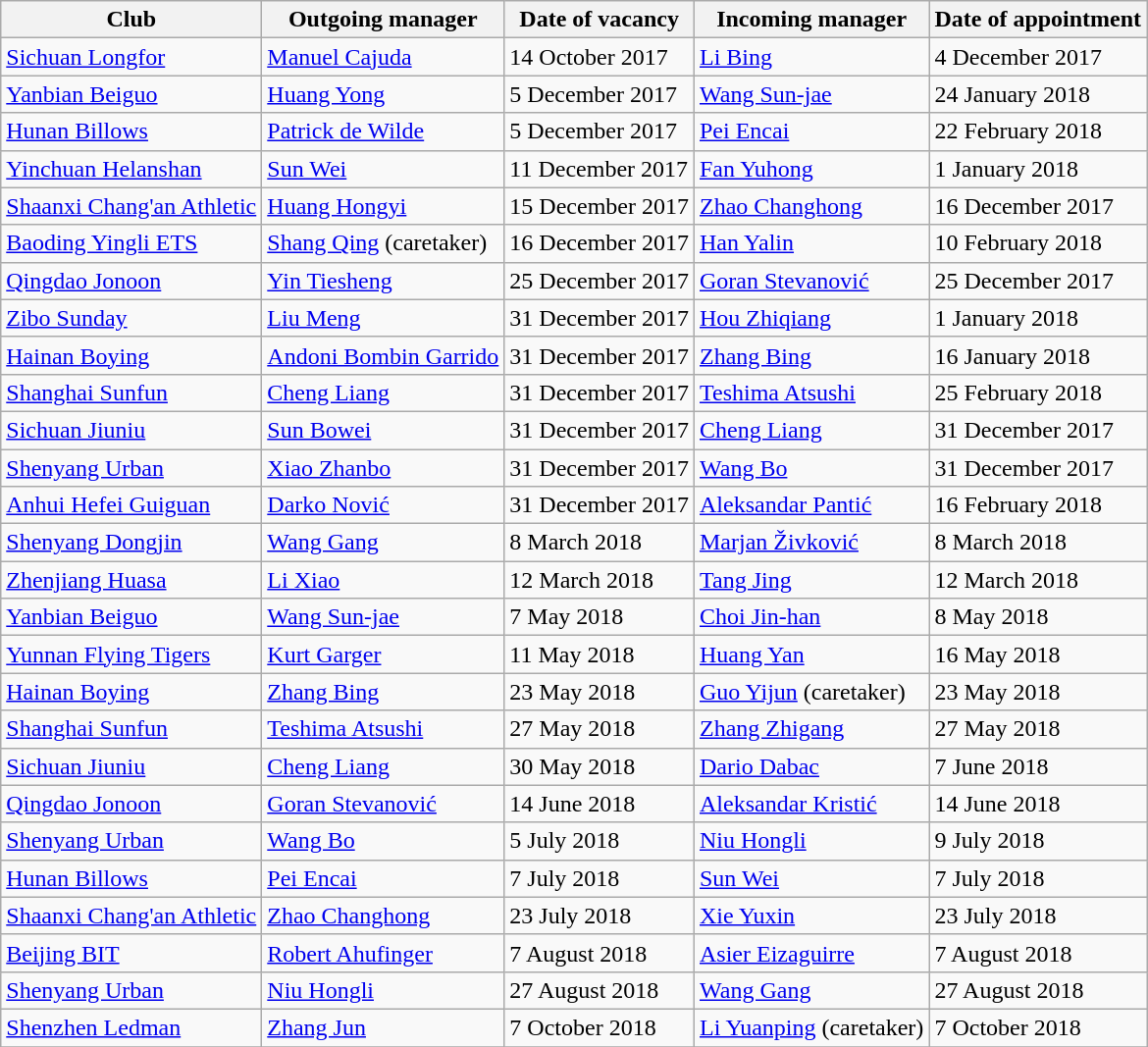<table class="wikitable">
<tr>
<th>Club</th>
<th>Outgoing manager</th>
<th>Date of vacancy</th>
<th>Incoming manager</th>
<th>Date of appointment</th>
</tr>
<tr>
<td><a href='#'>Sichuan Longfor</a></td>
<td> <a href='#'>Manuel Cajuda</a></td>
<td>14 October 2017</td>
<td> <a href='#'>Li Bing</a></td>
<td>4 December 2017</td>
</tr>
<tr>
<td><a href='#'>Yanbian Beiguo</a></td>
<td> <a href='#'>Huang Yong</a></td>
<td>5 December 2017</td>
<td> <a href='#'>Wang Sun-jae</a></td>
<td>24 January 2018</td>
</tr>
<tr>
<td><a href='#'>Hunan Billows</a></td>
<td> <a href='#'>Patrick de Wilde</a></td>
<td>5 December 2017</td>
<td> <a href='#'>Pei Encai</a></td>
<td>22 February 2018</td>
</tr>
<tr>
<td><a href='#'>Yinchuan Helanshan</a></td>
<td> <a href='#'>Sun Wei</a></td>
<td>11 December 2017</td>
<td> <a href='#'>Fan Yuhong</a></td>
<td>1 January 2018</td>
</tr>
<tr>
<td><a href='#'>Shaanxi Chang'an Athletic</a></td>
<td> <a href='#'>Huang Hongyi</a></td>
<td>15 December 2017</td>
<td> <a href='#'>Zhao Changhong</a></td>
<td>16 December 2017</td>
</tr>
<tr>
<td><a href='#'>Baoding Yingli ETS</a></td>
<td> <a href='#'>Shang Qing</a> (caretaker)</td>
<td>16 December 2017</td>
<td> <a href='#'>Han Yalin</a></td>
<td>10 February 2018</td>
</tr>
<tr>
<td><a href='#'>Qingdao Jonoon</a></td>
<td> <a href='#'>Yin Tiesheng</a></td>
<td>25 December 2017</td>
<td> <a href='#'>Goran Stevanović</a></td>
<td>25 December 2017</td>
</tr>
<tr>
<td><a href='#'>Zibo Sunday</a></td>
<td> <a href='#'>Liu Meng</a></td>
<td>31 December 2017</td>
<td> <a href='#'>Hou Zhiqiang</a></td>
<td>1 January 2018</td>
</tr>
<tr>
<td><a href='#'>Hainan Boying</a></td>
<td> <a href='#'>Andoni Bombin Garrido</a></td>
<td>31 December 2017</td>
<td> <a href='#'>Zhang Bing</a></td>
<td>16 January 2018</td>
</tr>
<tr>
<td><a href='#'>Shanghai Sunfun</a></td>
<td> <a href='#'>Cheng Liang</a></td>
<td>31 December 2017</td>
<td> <a href='#'>Teshima Atsushi</a></td>
<td>25 February 2018</td>
</tr>
<tr>
<td><a href='#'>Sichuan Jiuniu</a></td>
<td> <a href='#'>Sun Bowei</a></td>
<td>31 December 2017</td>
<td> <a href='#'>Cheng Liang</a></td>
<td>31 December 2017</td>
</tr>
<tr>
<td><a href='#'>Shenyang Urban</a></td>
<td> <a href='#'>Xiao Zhanbo</a></td>
<td>31 December 2017</td>
<td> <a href='#'>Wang Bo</a></td>
<td>31 December 2017</td>
</tr>
<tr>
<td><a href='#'>Anhui Hefei Guiguan</a></td>
<td> <a href='#'>Darko Nović</a></td>
<td>31 December 2017</td>
<td> <a href='#'>Aleksandar Pantić</a></td>
<td>16 February 2018</td>
</tr>
<tr>
<td><a href='#'>Shenyang Dongjin</a></td>
<td> <a href='#'>Wang Gang</a></td>
<td>8 March 2018</td>
<td> <a href='#'>Marjan Živković</a></td>
<td>8 March 2018</td>
</tr>
<tr>
<td><a href='#'>Zhenjiang Huasa</a></td>
<td> <a href='#'>Li Xiao</a></td>
<td>12 March 2018</td>
<td> <a href='#'>Tang Jing</a></td>
<td>12 March 2018</td>
</tr>
<tr>
<td><a href='#'>Yanbian Beiguo</a></td>
<td> <a href='#'>Wang Sun-jae</a></td>
<td>7 May 2018</td>
<td> <a href='#'>Choi Jin-han</a></td>
<td>8 May 2018</td>
</tr>
<tr>
<td><a href='#'>Yunnan Flying Tigers</a></td>
<td> <a href='#'>Kurt Garger</a></td>
<td>11 May 2018</td>
<td> <a href='#'>Huang Yan</a></td>
<td>16 May 2018</td>
</tr>
<tr>
<td><a href='#'>Hainan Boying</a></td>
<td> <a href='#'>Zhang Bing</a></td>
<td>23 May 2018</td>
<td> <a href='#'>Guo Yijun</a> (caretaker)</td>
<td>23 May 2018</td>
</tr>
<tr>
<td><a href='#'>Shanghai Sunfun</a></td>
<td> <a href='#'>Teshima Atsushi</a></td>
<td>27 May 2018</td>
<td> <a href='#'>Zhang Zhigang</a></td>
<td>27 May 2018</td>
</tr>
<tr>
<td><a href='#'>Sichuan Jiuniu</a></td>
<td> <a href='#'>Cheng Liang</a></td>
<td>30 May 2018</td>
<td> <a href='#'>Dario Dabac</a></td>
<td>7 June 2018</td>
</tr>
<tr>
<td><a href='#'>Qingdao Jonoon</a></td>
<td> <a href='#'>Goran Stevanović</a></td>
<td>14 June 2018</td>
<td> <a href='#'>Aleksandar Kristić</a></td>
<td>14 June 2018</td>
</tr>
<tr>
<td><a href='#'>Shenyang Urban</a></td>
<td> <a href='#'>Wang Bo</a></td>
<td>5 July 2018</td>
<td> <a href='#'>Niu Hongli</a></td>
<td>9 July 2018</td>
</tr>
<tr>
<td><a href='#'>Hunan Billows</a></td>
<td> <a href='#'>Pei Encai</a></td>
<td>7 July 2018</td>
<td> <a href='#'>Sun Wei</a></td>
<td>7 July 2018</td>
</tr>
<tr>
<td><a href='#'>Shaanxi Chang'an Athletic</a></td>
<td> <a href='#'>Zhao Changhong</a></td>
<td>23 July 2018</td>
<td> <a href='#'>Xie Yuxin</a></td>
<td>23 July 2018</td>
</tr>
<tr>
<td><a href='#'>Beijing BIT</a></td>
<td> <a href='#'>Robert Ahufinger</a></td>
<td>7 August 2018</td>
<td> <a href='#'>Asier Eizaguirre</a></td>
<td>7 August 2018</td>
</tr>
<tr>
<td><a href='#'>Shenyang Urban</a></td>
<td> <a href='#'>Niu Hongli</a></td>
<td>27 August 2018</td>
<td> <a href='#'>Wang Gang</a></td>
<td>27 August 2018</td>
</tr>
<tr>
<td><a href='#'>Shenzhen Ledman</a></td>
<td> <a href='#'>Zhang Jun</a></td>
<td>7 October 2018</td>
<td> <a href='#'>Li Yuanping</a> (caretaker)</td>
<td>7 October 2018</td>
</tr>
<tr>
</tr>
</table>
